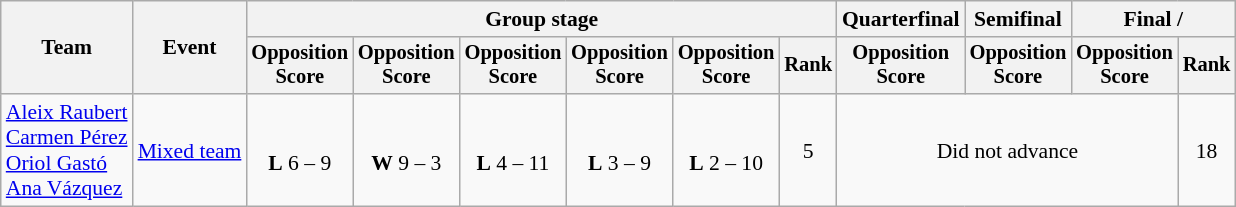<table class="wikitable" style="font-size:90%">
<tr>
<th rowspan=2>Team</th>
<th rowspan=2>Event</th>
<th colspan=6>Group stage</th>
<th>Quarterfinal</th>
<th>Semifinal</th>
<th colspan=2>Final / </th>
</tr>
<tr style="font-size:95%">
<th>Opposition<br>Score</th>
<th>Opposition<br>Score</th>
<th>Opposition<br>Score</th>
<th>Opposition<br>Score</th>
<th>Opposition<br>Score</th>
<th>Rank</th>
<th>Opposition<br>Score</th>
<th>Opposition<br>Score</th>
<th>Opposition<br>Score</th>
<th>Rank</th>
</tr>
<tr align=center>
<td align=left><a href='#'>Aleix Raubert</a><br><a href='#'>Carmen Pérez</a><br><a href='#'>Oriol Gastó</a><br><a href='#'>Ana Vázquez</a></td>
<td align=left><a href='#'>Mixed team</a></td>
<td><br><strong>L</strong> 6 – 9</td>
<td><br><strong>W</strong> 9 – 3</td>
<td><br><strong>L</strong> 4 – 11</td>
<td><br><strong>L</strong> 3 – 9</td>
<td><br><strong>L</strong> 2 – 10</td>
<td>5</td>
<td align=center colspan=3>Did not advance</td>
<td>18</td>
</tr>
</table>
